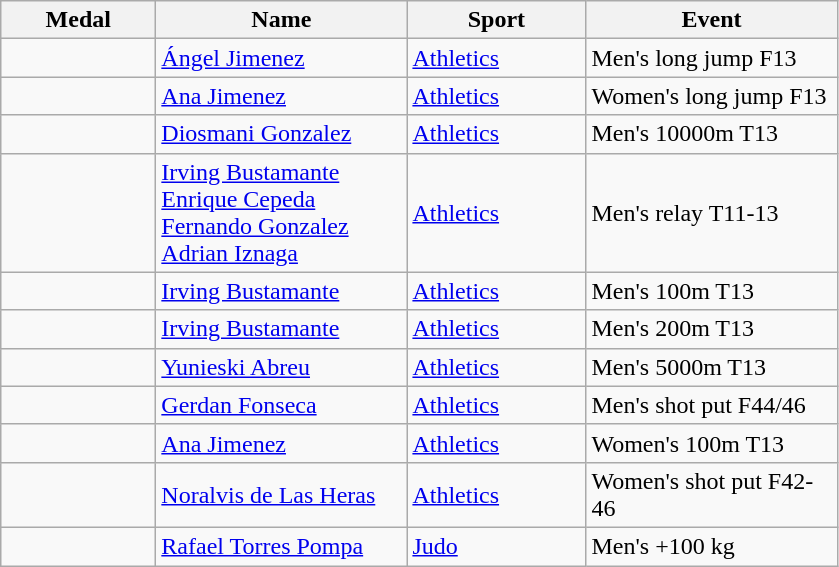<table class="wikitable">
<tr>
<th style="width:6em">Medal</th>
<th style="width:10em">Name</th>
<th style="width:7em">Sport</th>
<th style="width:10em">Event</th>
</tr>
<tr>
<td></td>
<td><a href='#'>Ángel Jimenez</a></td>
<td><a href='#'>Athletics</a></td>
<td>Men's long jump F13</td>
</tr>
<tr>
<td></td>
<td><a href='#'>Ana Jimenez</a></td>
<td><a href='#'>Athletics</a></td>
<td>Women's long jump F13</td>
</tr>
<tr>
<td></td>
<td><a href='#'>Diosmani Gonzalez</a></td>
<td><a href='#'>Athletics</a></td>
<td>Men's 10000m T13</td>
</tr>
<tr>
<td></td>
<td><a href='#'>Irving Bustamante</a><br> <a href='#'>Enrique Cepeda</a><br> <a href='#'>Fernando Gonzalez</a><br> <a href='#'>Adrian Iznaga</a></td>
<td><a href='#'>Athletics</a></td>
<td>Men's  relay T11-13</td>
</tr>
<tr>
<td></td>
<td><a href='#'>Irving Bustamante</a></td>
<td><a href='#'>Athletics</a></td>
<td>Men's 100m T13</td>
</tr>
<tr>
<td></td>
<td><a href='#'>Irving Bustamante</a></td>
<td><a href='#'>Athletics</a></td>
<td>Men's 200m T13</td>
</tr>
<tr>
<td></td>
<td><a href='#'>Yunieski Abreu</a></td>
<td><a href='#'>Athletics</a></td>
<td>Men's 5000m T13</td>
</tr>
<tr>
<td></td>
<td><a href='#'>Gerdan Fonseca</a></td>
<td><a href='#'>Athletics</a></td>
<td>Men's shot put F44/46</td>
</tr>
<tr>
<td></td>
<td><a href='#'>Ana Jimenez</a></td>
<td><a href='#'>Athletics</a></td>
<td>Women's 100m T13</td>
</tr>
<tr>
<td></td>
<td><a href='#'>Noralvis de Las Heras</a></td>
<td><a href='#'>Athletics</a></td>
<td>Women's shot put F42-46</td>
</tr>
<tr>
<td></td>
<td><a href='#'>Rafael Torres Pompa</a></td>
<td><a href='#'>Judo</a></td>
<td>Men's +100 kg</td>
</tr>
</table>
